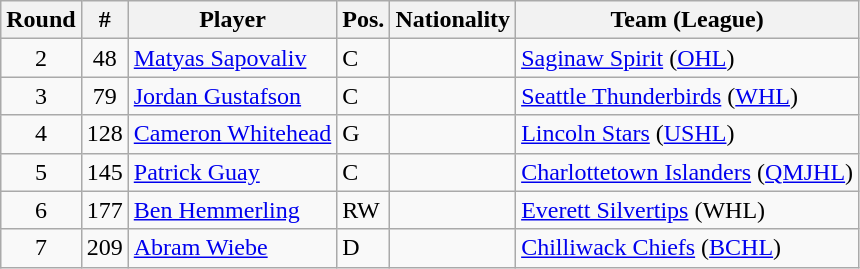<table class="wikitable">
<tr>
<th>Round</th>
<th>#</th>
<th>Player</th>
<th>Pos.</th>
<th>Nationality</th>
<th>Team (League)</th>
</tr>
<tr>
<td style="text-align:center;">2</td>
<td style="text-align:center;">48</td>
<td><a href='#'>Matyas Sapovaliv</a></td>
<td>C</td>
<td></td>
<td><a href='#'>Saginaw Spirit</a> (<a href='#'>OHL</a>)</td>
</tr>
<tr>
<td style="text-align:center;">3</td>
<td style="text-align:center;">79</td>
<td><a href='#'>Jordan Gustafson</a></td>
<td>C</td>
<td></td>
<td><a href='#'>Seattle Thunderbirds</a> (<a href='#'>WHL</a>)</td>
</tr>
<tr>
<td style="text-align:center;">4</td>
<td style="text-align:center;">128</td>
<td><a href='#'>Cameron Whitehead</a></td>
<td>G</td>
<td></td>
<td><a href='#'>Lincoln Stars</a> (<a href='#'>USHL</a>)</td>
</tr>
<tr>
<td style="text-align:center;">5</td>
<td style="text-align:center;">145</td>
<td><a href='#'>Patrick Guay</a></td>
<td>C</td>
<td></td>
<td><a href='#'>Charlottetown Islanders</a> (<a href='#'>QMJHL</a>)</td>
</tr>
<tr>
<td style="text-align:center;">6</td>
<td style="text-align:center;">177</td>
<td><a href='#'>Ben Hemmerling</a></td>
<td>RW</td>
<td></td>
<td><a href='#'>Everett Silvertips</a> (WHL)</td>
</tr>
<tr>
<td style="text-align:center;">7</td>
<td style="text-align:center;">209</td>
<td><a href='#'>Abram Wiebe</a></td>
<td>D</td>
<td></td>
<td><a href='#'>Chilliwack Chiefs</a> (<a href='#'>BCHL</a>)</td>
</tr>
</table>
